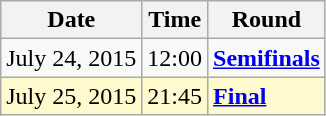<table class="wikitable">
<tr>
<th>Date</th>
<th>Time</th>
<th>Round</th>
</tr>
<tr>
<td>July 24, 2015</td>
<td>12:00</td>
<td><strong><a href='#'>Semifinals</a></strong></td>
</tr>
<tr style=background:lemonchiffon>
<td>July 25, 2015</td>
<td>21:45</td>
<td><strong><a href='#'>Final</a></strong></td>
</tr>
</table>
